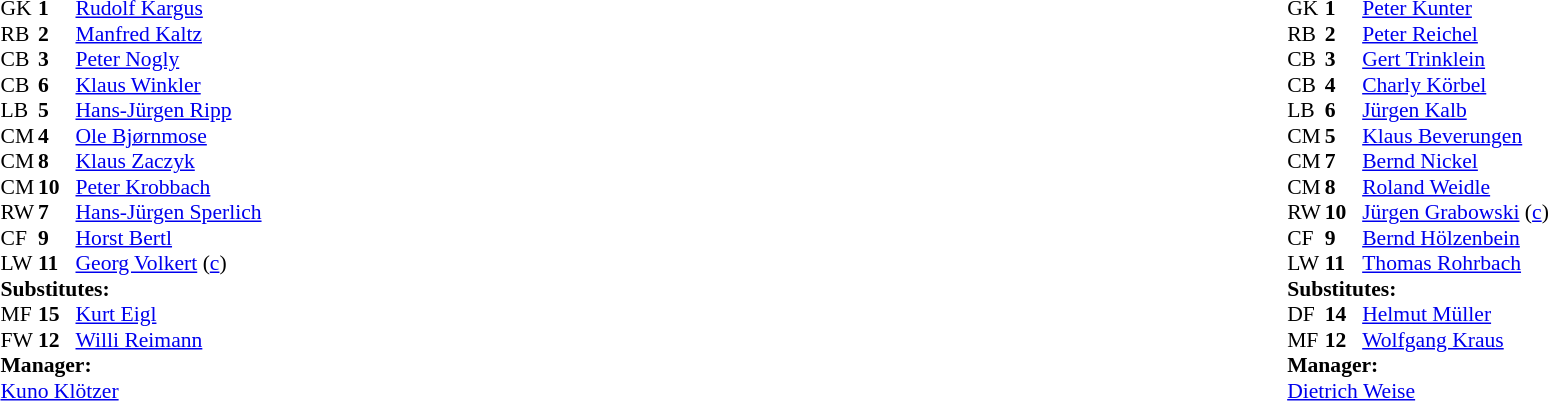<table width="100%">
<tr>
<td valign="top" width="40%"><br><table style="font-size:90%" cellspacing="0" cellpadding="0">
<tr>
<th width=25></th>
<th width=25></th>
</tr>
<tr>
<td>GK</td>
<td><strong>1</strong></td>
<td> <a href='#'>Rudolf Kargus</a></td>
</tr>
<tr>
<td>RB</td>
<td><strong>2</strong></td>
<td> <a href='#'>Manfred Kaltz</a></td>
</tr>
<tr>
<td>CB</td>
<td><strong>3</strong></td>
<td> <a href='#'>Peter Nogly</a></td>
</tr>
<tr>
<td>CB</td>
<td><strong>6</strong></td>
<td> <a href='#'>Klaus Winkler</a></td>
</tr>
<tr>
<td>LB</td>
<td><strong>5</strong></td>
<td> <a href='#'>Hans-Jürgen Ripp</a></td>
</tr>
<tr>
<td>CM</td>
<td><strong>4</strong></td>
<td> <a href='#'>Ole Bjørnmose</a></td>
</tr>
<tr>
<td>CM</td>
<td><strong>8</strong></td>
<td> <a href='#'>Klaus Zaczyk</a></td>
</tr>
<tr>
<td>CM</td>
<td><strong>10</strong></td>
<td> <a href='#'>Peter Krobbach</a></td>
<td></td>
<td></td>
</tr>
<tr>
<td>RW</td>
<td><strong>7</strong></td>
<td> <a href='#'>Hans-Jürgen Sperlich</a></td>
</tr>
<tr>
<td>CF</td>
<td><strong>9</strong></td>
<td> <a href='#'>Horst Bertl</a></td>
<td></td>
<td></td>
</tr>
<tr>
<td>LW</td>
<td><strong>11</strong></td>
<td> <a href='#'>Georg Volkert</a> (<a href='#'>c</a>)</td>
</tr>
<tr>
<td colspan=3><strong>Substitutes:</strong></td>
</tr>
<tr>
<td>MF</td>
<td><strong>15</strong></td>
<td> <a href='#'>Kurt Eigl</a></td>
<td></td>
<td></td>
</tr>
<tr>
<td>FW</td>
<td><strong>12</strong></td>
<td> <a href='#'>Willi Reimann</a></td>
<td></td>
<td></td>
</tr>
<tr>
<td colspan=3><strong>Manager:</strong></td>
</tr>
<tr>
<td colspan=3> <a href='#'>Kuno Klötzer</a></td>
</tr>
</table>
</td>
<td valign="top"></td>
<td valign="top" width="50%"><br><table style="font-size:90%; margin:auto" cellspacing="0" cellpadding="0">
<tr>
<th width=25></th>
<th width=25></th>
</tr>
<tr>
<td>GK</td>
<td><strong>1</strong></td>
<td> <a href='#'>Peter Kunter</a></td>
</tr>
<tr>
<td>RB</td>
<td><strong>2</strong></td>
<td> <a href='#'>Peter Reichel</a></td>
<td></td>
<td></td>
</tr>
<tr>
<td>CB</td>
<td><strong>3</strong></td>
<td> <a href='#'>Gert Trinklein</a></td>
</tr>
<tr>
<td>CB</td>
<td><strong>4</strong></td>
<td> <a href='#'>Charly Körbel</a></td>
</tr>
<tr>
<td>LB</td>
<td><strong>6</strong></td>
<td> <a href='#'>Jürgen Kalb</a></td>
</tr>
<tr>
<td>CM</td>
<td><strong>5</strong></td>
<td> <a href='#'>Klaus Beverungen</a></td>
</tr>
<tr>
<td>CM</td>
<td><strong>7</strong></td>
<td> <a href='#'>Bernd Nickel</a></td>
</tr>
<tr>
<td>CM</td>
<td><strong>8</strong></td>
<td> <a href='#'>Roland Weidle</a></td>
<td></td>
<td></td>
</tr>
<tr>
<td>RW</td>
<td><strong>10</strong></td>
<td> <a href='#'>Jürgen Grabowski</a> (<a href='#'>c</a>)</td>
</tr>
<tr>
<td>CF</td>
<td><strong>9</strong></td>
<td> <a href='#'>Bernd Hölzenbein</a></td>
</tr>
<tr>
<td>LW</td>
<td><strong>11</strong></td>
<td> <a href='#'>Thomas Rohrbach</a></td>
</tr>
<tr>
<td colspan=3><strong>Substitutes:</strong></td>
</tr>
<tr>
<td>DF</td>
<td><strong>14</strong></td>
<td> <a href='#'>Helmut Müller</a></td>
<td></td>
<td></td>
</tr>
<tr>
<td>MF</td>
<td><strong>12</strong></td>
<td> <a href='#'>Wolfgang Kraus</a></td>
<td></td>
<td></td>
</tr>
<tr>
<td colspan=3><strong>Manager:</strong></td>
</tr>
<tr>
<td colspan=3> <a href='#'>Dietrich Weise</a></td>
</tr>
</table>
</td>
</tr>
</table>
